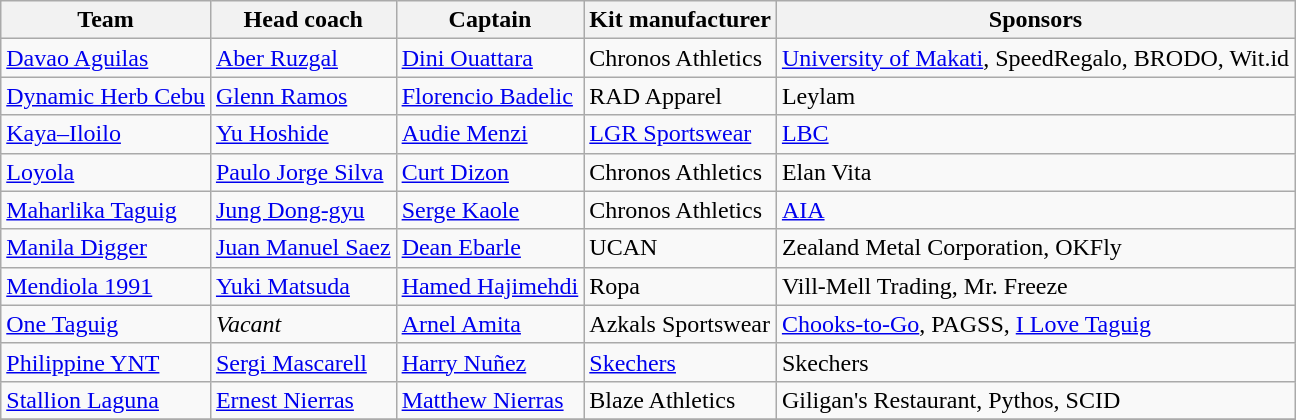<table class="wikitable sortable">
<tr>
<th>Team</th>
<th>Head coach</th>
<th>Captain</th>
<th>Kit manufacturer</th>
<th>Sponsors</th>
</tr>
<tr>
<td><a href='#'>Davao Aguilas</a></td>
<td> <a href='#'>Aber Ruzgal</a></td>
<td> <a href='#'>Dini Ouattara</a></td>
<td>Chronos Athletics</td>
<td><a href='#'>University of Makati</a>, SpeedRegalo, BRODO, Wit.id</td>
</tr>
<tr>
<td><a href='#'>Dynamic Herb Cebu</a></td>
<td> <a href='#'>Glenn Ramos</a></td>
<td> <a href='#'>Florencio Badelic</a></td>
<td>RAD Apparel</td>
<td>Leylam</td>
</tr>
<tr>
<td><a href='#'>Kaya–Iloilo</a></td>
<td> <a href='#'>Yu Hoshide</a></td>
<td> <a href='#'>Audie Menzi</a></td>
<td><a href='#'>LGR Sportswear</a></td>
<td><a href='#'>LBC</a></td>
</tr>
<tr>
<td><a href='#'>Loyola</a></td>
<td> <a href='#'>Paulo Jorge Silva</a></td>
<td> <a href='#'>Curt Dizon</a></td>
<td>Chronos Athletics</td>
<td>Elan Vita</td>
</tr>
<tr>
<td><a href='#'>Maharlika Taguig</a></td>
<td> <a href='#'>Jung Dong-gyu</a></td>
<td> <a href='#'>Serge Kaole</a></td>
<td>Chronos Athletics</td>
<td><a href='#'>AIA</a></td>
</tr>
<tr>
<td><a href='#'>Manila Digger</a></td>
<td> <a href='#'>Juan Manuel Saez</a></td>
<td> <a href='#'>Dean Ebarle</a></td>
<td>UCAN</td>
<td>Zealand Metal Corporation, OKFly</td>
</tr>
<tr>
<td><a href='#'>Mendiola 1991</a></td>
<td> <a href='#'>Yuki Matsuda</a></td>
<td> <a href='#'>Hamed Hajimehdi</a></td>
<td>Ropa</td>
<td>Vill-Mell Trading, Mr. Freeze</td>
</tr>
<tr>
<td><a href='#'>One Taguig</a></td>
<td><em>Vacant</em></td>
<td> <a href='#'>Arnel Amita</a></td>
<td>Azkals Sportswear</td>
<td><a href='#'>Chooks-to-Go</a>, PAGSS, <a href='#'>I Love Taguig</a></td>
</tr>
<tr>
<td><a href='#'>Philippine YNT</a></td>
<td> <a href='#'>Sergi Mascarell</a></td>
<td> <a href='#'>Harry Nuñez</a></td>
<td><a href='#'>Skechers</a></td>
<td>Skechers</td>
</tr>
<tr>
<td><a href='#'>Stallion Laguna</a></td>
<td> <a href='#'>Ernest Nierras</a></td>
<td> <a href='#'>Matthew Nierras</a></td>
<td>Blaze Athletics</td>
<td>Giligan's Restaurant, Pythos, SCID</td>
</tr>
<tr>
</tr>
</table>
